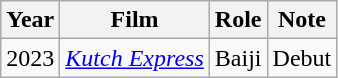<table class="wikitable">
<tr>
<th>Year</th>
<th>Film</th>
<th>Role</th>
<th>Note</th>
</tr>
<tr>
<td>2023</td>
<td><em><a href='#'>Kutch Express</a></em></td>
<td>Baiji</td>
<td>Debut</td>
</tr>
</table>
